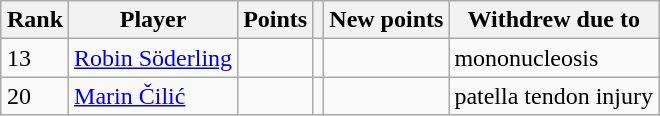<table class="wikitable sortable" style="margin:1em auto;">
<tr>
<th>Rank</th>
<th>Player</th>
<th>Points</th>
<th></th>
<th>New points</th>
<th>Withdrew due to</th>
</tr>
<tr>
<td>13</td>
<td> <a href='#'>Robin Söderling</a></td>
<td></td>
<td></td>
<td></td>
<td>mononucleosis</td>
</tr>
<tr>
<td>20</td>
<td> <a href='#'>Marin Čilić</a></td>
<td></td>
<td></td>
<td></td>
<td>patella tendon injury</td>
</tr>
</table>
